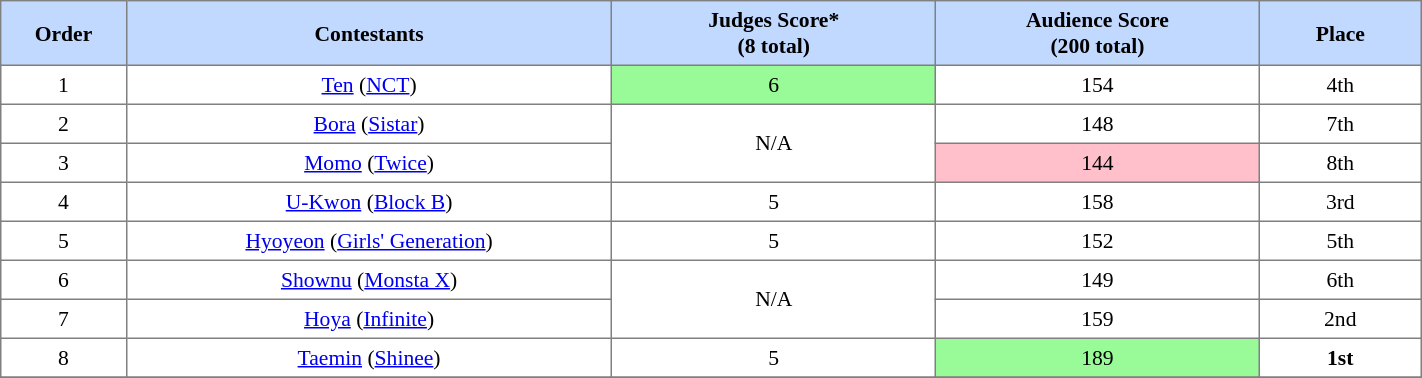<table border="1" cellpadding="4" cellspacing="0" style="text-align:center; font-size:90%; border-collapse:collapse;" width=75%>
<tr style="background:#C1D8FF;">
<th width=3%>Order</th>
<th width=15%>Contestants</th>
<th width=10%>Judges Score*<br>(8 total)</th>
<th width=10%>Audience Score<br>(200 total)</th>
<th width=5%; align=center>Place</th>
</tr>
<tr>
<td>1</td>
<td><a href='#'>Ten</a> (<a href='#'>NCT</a>)</td>
<td style="background:palegreen">6</td>
<td>154</td>
<td>4th</td>
</tr>
<tr>
<td>2</td>
<td><a href='#'>Bora</a> (<a href='#'>Sistar</a>)</td>
<td rowspan=2>N/A</td>
<td>148</td>
<td>7th</td>
</tr>
<tr>
<td>3</td>
<td><a href='#'>Momo</a> (<a href='#'>Twice</a>)</td>
<td style="background:pink">144</td>
<td>8th</td>
</tr>
<tr>
<td>4</td>
<td><a href='#'>U-Kwon</a> (<a href='#'>Block B</a>)</td>
<td>5</td>
<td>158</td>
<td>3rd</td>
</tr>
<tr>
<td>5</td>
<td><a href='#'>Hyoyeon</a> (<a href='#'>Girls' Generation</a>)</td>
<td>5</td>
<td>152</td>
<td>5th</td>
</tr>
<tr>
<td>6</td>
<td><a href='#'>Shownu</a> (<a href='#'>Monsta X</a>)</td>
<td rowspan=2>N/A</td>
<td>149</td>
<td>6th</td>
</tr>
<tr>
<td>7</td>
<td><a href='#'>Hoya</a> (<a href='#'>Infinite</a>)</td>
<td>159</td>
<td>2nd</td>
</tr>
<tr>
<td>8</td>
<td><a href='#'>Taemin</a> (<a href='#'>Shinee</a>)</td>
<td>5</td>
<td style="background:palegreen">189</td>
<td><strong>1st</strong></td>
</tr>
<tr>
</tr>
</table>
